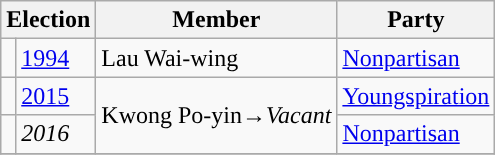<table class="wikitable">
<tr>
<th colspan="2">Election</th>
<th>Member</th>
<th>Party</th>
</tr>
<tr>
<td style="background-color: "></td>
<td><a href='#'>1994</a></td>
<td>Lau Wai-wing</td>
<td><a href='#'>Nonpartisan</a></td>
</tr>
<tr>
<td style="background-color: "></td>
<td><a href='#'>2015</a></td>
<td rowspan=2>Kwong Po-yin→<em>Vacant</em></td>
<td><a href='#'>Youngspiration</a></td>
</tr>
<tr>
<td style="background-color: "></td>
<td><em>2016</em></td>
<td><a href='#'>Nonpartisan</a></td>
</tr>
<tr>
</tr>
</table>
